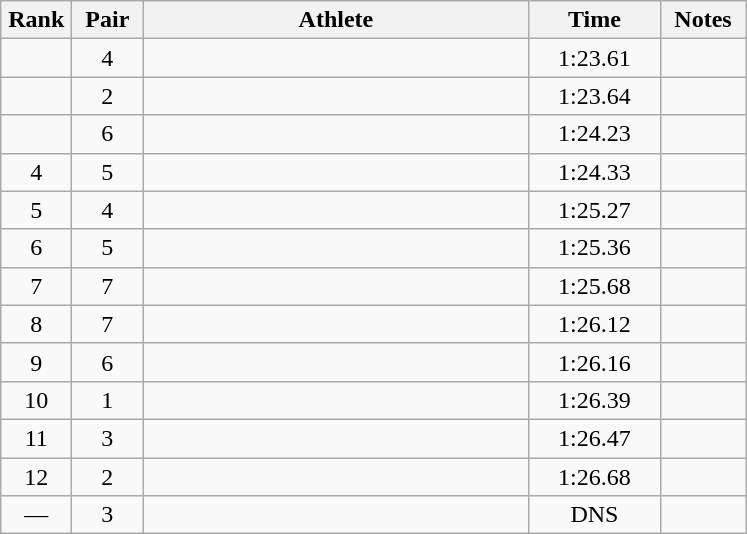<table class=wikitable style="text-align:center">
<tr>
<th width=40>Rank</th>
<th width=40>Pair</th>
<th width=250>Athlete</th>
<th width=80>Time</th>
<th width=50>Notes</th>
</tr>
<tr>
<td></td>
<td>4</td>
<td align=left></td>
<td>1:23.61</td>
<td></td>
</tr>
<tr>
<td></td>
<td>2</td>
<td align=left></td>
<td>1:23.64</td>
<td></td>
</tr>
<tr>
<td></td>
<td>6</td>
<td align=left></td>
<td>1:24.23</td>
<td></td>
</tr>
<tr>
<td>4</td>
<td>5</td>
<td align=left></td>
<td>1:24.33</td>
<td></td>
</tr>
<tr>
<td>5</td>
<td>4</td>
<td align=left></td>
<td>1:25.27</td>
<td></td>
</tr>
<tr>
<td>6</td>
<td>5</td>
<td align=left></td>
<td>1:25.36</td>
<td></td>
</tr>
<tr>
<td>7</td>
<td>7</td>
<td align=left></td>
<td>1:25.68</td>
<td></td>
</tr>
<tr>
<td>8</td>
<td>7</td>
<td align=left></td>
<td>1:26.12</td>
<td></td>
</tr>
<tr>
<td>9</td>
<td>6</td>
<td align=left></td>
<td>1:26.16</td>
<td></td>
</tr>
<tr>
<td>10</td>
<td>1</td>
<td align=left></td>
<td>1:26.39</td>
<td></td>
</tr>
<tr>
<td>11</td>
<td>3</td>
<td align=left></td>
<td>1:26.47</td>
<td></td>
</tr>
<tr>
<td>12</td>
<td>2</td>
<td align=left></td>
<td>1:26.68</td>
<td></td>
</tr>
<tr>
<td>—</td>
<td>3</td>
<td align=left></td>
<td>DNS</td>
<td></td>
</tr>
</table>
